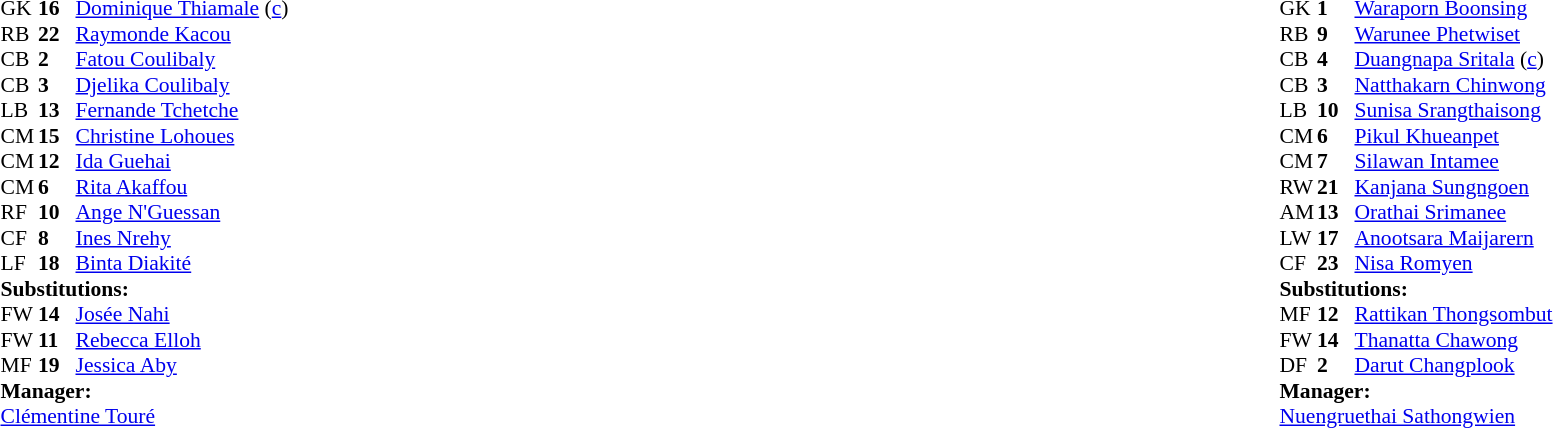<table width="100%">
<tr>
<td valign="top" width="50%"><br><table style="font-size: 90%" cellspacing="0" cellpadding="0">
<tr>
<th width="25"></th>
<th width="25"></th>
</tr>
<tr>
<td>GK</td>
<td><strong>16</strong></td>
<td><a href='#'>Dominique Thiamale</a> (<a href='#'>c</a>)</td>
</tr>
<tr>
<td>RB</td>
<td><strong>22</strong></td>
<td><a href='#'>Raymonde Kacou</a></td>
</tr>
<tr>
<td>CB</td>
<td><strong>2</strong></td>
<td><a href='#'>Fatou Coulibaly</a></td>
</tr>
<tr>
<td>CB</td>
<td><strong>3</strong></td>
<td><a href='#'>Djelika Coulibaly</a></td>
</tr>
<tr>
<td>LB</td>
<td><strong>13</strong></td>
<td><a href='#'>Fernande Tchetche</a></td>
</tr>
<tr>
<td>CM</td>
<td><strong>15</strong></td>
<td><a href='#'>Christine Lohoues</a></td>
</tr>
<tr>
<td>CM</td>
<td><strong>12</strong></td>
<td><a href='#'>Ida Guehai</a></td>
<td></td>
<td></td>
</tr>
<tr>
<td>CM</td>
<td><strong>6</strong></td>
<td><a href='#'>Rita Akaffou</a></td>
<td></td>
<td></td>
</tr>
<tr>
<td>RF</td>
<td><strong>10</strong></td>
<td><a href='#'>Ange N'Guessan</a></td>
</tr>
<tr>
<td>CF</td>
<td><strong>8</strong></td>
<td><a href='#'>Ines Nrehy</a></td>
</tr>
<tr>
<td>LF</td>
<td><strong>18</strong></td>
<td><a href='#'>Binta Diakité</a></td>
<td></td>
<td></td>
</tr>
<tr>
<td colspan=3><strong>Substitutions:</strong></td>
</tr>
<tr>
<td>FW</td>
<td><strong>14</strong></td>
<td><a href='#'>Josée Nahi</a></td>
<td></td>
<td></td>
</tr>
<tr>
<td>FW</td>
<td><strong>11</strong></td>
<td><a href='#'>Rebecca Elloh</a></td>
<td></td>
<td></td>
</tr>
<tr>
<td>MF</td>
<td><strong>19</strong></td>
<td><a href='#'>Jessica Aby</a></td>
<td></td>
<td></td>
</tr>
<tr>
<td colspan=3><strong>Manager:</strong></td>
</tr>
<tr>
<td colspan=3><a href='#'>Clémentine Touré</a></td>
</tr>
</table>
</td>
<td valign="top"></td>
<td valign="top" width="50%"><br><table style="font-size: 90%" cellspacing="0" cellpadding="0" align="center">
<tr>
<th width=25></th>
<th width=25></th>
</tr>
<tr>
<td>GK</td>
<td><strong>1</strong></td>
<td><a href='#'>Waraporn Boonsing</a></td>
</tr>
<tr>
<td>RB</td>
<td><strong>9</strong></td>
<td><a href='#'>Warunee Phetwiset</a></td>
</tr>
<tr>
<td>CB</td>
<td><strong>4</strong></td>
<td><a href='#'>Duangnapa Sritala</a> (<a href='#'>c</a>)</td>
</tr>
<tr>
<td>CB</td>
<td><strong>3</strong></td>
<td><a href='#'>Natthakarn Chinwong</a></td>
<td></td>
<td></td>
</tr>
<tr>
<td>LB</td>
<td><strong>10</strong></td>
<td><a href='#'>Sunisa Srangthaisong</a></td>
</tr>
<tr>
<td>CM</td>
<td><strong>6</strong></td>
<td><a href='#'>Pikul Khueanpet</a></td>
</tr>
<tr>
<td>CM</td>
<td><strong>7</strong></td>
<td><a href='#'>Silawan Intamee</a></td>
</tr>
<tr>
<td>RW</td>
<td><strong>21</strong></td>
<td><a href='#'>Kanjana Sungngoen</a></td>
</tr>
<tr>
<td>AM</td>
<td><strong>13</strong></td>
<td><a href='#'>Orathai Srimanee</a></td>
<td></td>
<td></td>
</tr>
<tr>
<td>LW</td>
<td><strong>17</strong></td>
<td><a href='#'>Anootsara Maijarern</a></td>
</tr>
<tr>
<td>CF</td>
<td><strong>23</strong></td>
<td><a href='#'>Nisa Romyen</a></td>
<td></td>
<td></td>
</tr>
<tr>
<td colspan=3><strong>Substitutions:</strong></td>
</tr>
<tr>
<td>MF</td>
<td><strong>12</strong></td>
<td><a href='#'>Rattikan Thongsombut</a> </td>
<td></td>
<td></td>
</tr>
<tr>
<td>FW</td>
<td><strong>14</strong></td>
<td><a href='#'>Thanatta Chawong</a></td>
<td></td>
<td></td>
</tr>
<tr>
<td>DF</td>
<td><strong>2</strong></td>
<td><a href='#'>Darut Changplook</a></td>
<td></td>
<td></td>
</tr>
<tr>
<td colspan=3><strong>Manager:</strong></td>
</tr>
<tr>
<td colspan=3><a href='#'>Nuengruethai Sathongwien</a></td>
</tr>
</table>
</td>
</tr>
</table>
